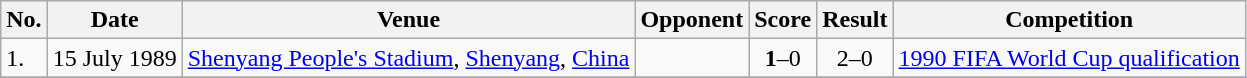<table class="wikitable">
<tr>
<th>No.</th>
<th>Date</th>
<th>Venue</th>
<th>Opponent</th>
<th>Score</th>
<th>Result</th>
<th>Competition</th>
</tr>
<tr>
<td>1.</td>
<td>15 July 1989</td>
<td><a href='#'>Shenyang People's Stadium</a>, <a href='#'>Shenyang</a>, <a href='#'>China</a></td>
<td></td>
<td align=center><strong>1</strong>–0</td>
<td align=center>2–0</td>
<td><a href='#'>1990 FIFA World Cup qualification</a></td>
</tr>
<tr>
</tr>
</table>
